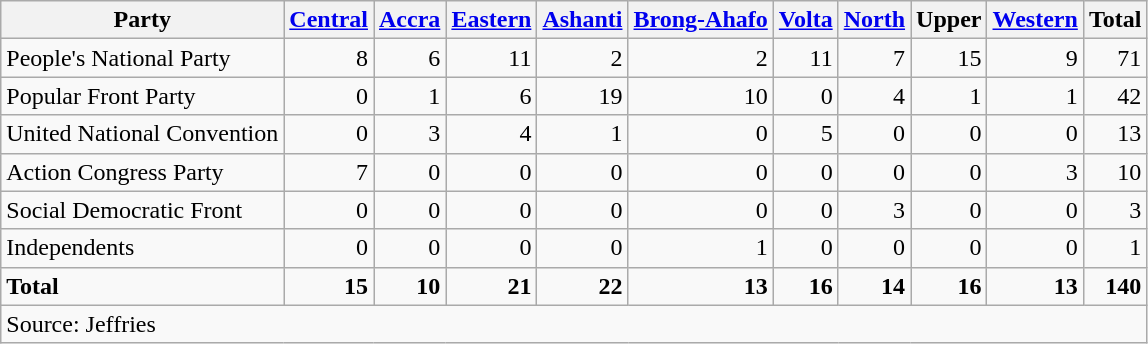<table class=wikitable style=text-align:right>
<tr>
<th>Party</th>
<th><a href='#'>Central</a></th>
<th><a href='#'>Accra</a></th>
<th><a href='#'>Eastern</a></th>
<th><a href='#'>Ashanti</a></th>
<th><a href='#'>Brong-Ahafo</a></th>
<th><a href='#'>Volta</a></th>
<th><a href='#'>North</a></th>
<th>Upper</th>
<th><a href='#'>Western</a></th>
<th>Total</th>
</tr>
<tr>
<td align=left>People's National Party</td>
<td>8</td>
<td>6</td>
<td>11</td>
<td>2</td>
<td>2</td>
<td>11</td>
<td>7</td>
<td>15</td>
<td>9</td>
<td>71</td>
</tr>
<tr>
<td align=left>Popular Front Party</td>
<td>0</td>
<td>1</td>
<td>6</td>
<td>19</td>
<td>10</td>
<td>0</td>
<td>4</td>
<td>1</td>
<td>1</td>
<td>42</td>
</tr>
<tr>
<td align=left>United National Convention</td>
<td>0</td>
<td>3</td>
<td>4</td>
<td>1</td>
<td>0</td>
<td>5</td>
<td>0</td>
<td>0</td>
<td>0</td>
<td>13</td>
</tr>
<tr>
<td align=left>Action Congress Party</td>
<td>7</td>
<td>0</td>
<td>0</td>
<td>0</td>
<td>0</td>
<td>0</td>
<td>0</td>
<td>0</td>
<td>3</td>
<td>10</td>
</tr>
<tr>
<td align=left>Social Democratic Front</td>
<td>0</td>
<td>0</td>
<td>0</td>
<td>0</td>
<td>0</td>
<td>0</td>
<td>3</td>
<td>0</td>
<td>0</td>
<td>3</td>
</tr>
<tr>
<td align=left>Independents</td>
<td>0</td>
<td>0</td>
<td>0</td>
<td>0</td>
<td>1</td>
<td>0</td>
<td>0</td>
<td>0</td>
<td>0</td>
<td>1</td>
</tr>
<tr style=font-weight:bold>
<td align=left>Total</td>
<td>15</td>
<td>10</td>
<td>21</td>
<td>22</td>
<td>13</td>
<td>16</td>
<td>14</td>
<td>16</td>
<td>13</td>
<td>140</td>
</tr>
<tr>
<td align=left colspan=11>Source: Jeffries</td>
</tr>
</table>
